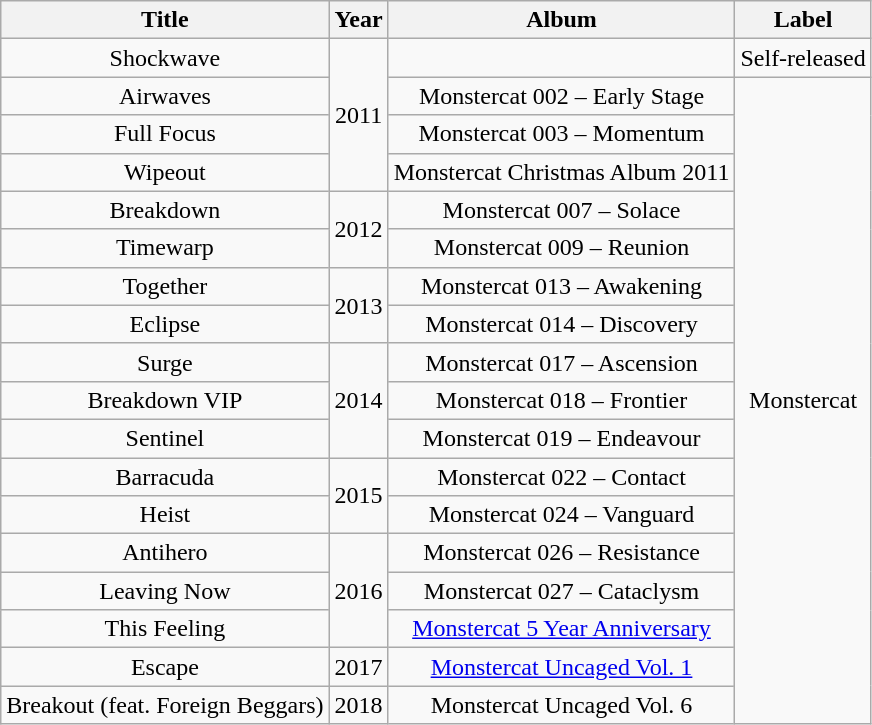<table class="wikitable plainrowheaders" style="text-align:center;">
<tr>
<th scope="col">Title</th>
<th scope="col">Year</th>
<th scope="col">Album</th>
<th scope="col">Label</th>
</tr>
<tr>
<td>Shockwave</td>
<td rowspan="4">2011</td>
<td></td>
<td>Self-released</td>
</tr>
<tr>
<td>Airwaves</td>
<td>Monstercat 002 – Early Stage</td>
<td rowspan="17">Monstercat</td>
</tr>
<tr>
<td>Full Focus</td>
<td>Monstercat 003 – Momentum</td>
</tr>
<tr>
<td>Wipeout</td>
<td>Monstercat Christmas Album 2011</td>
</tr>
<tr>
<td>Breakdown</td>
<td rowspan="2">2012</td>
<td>Monstercat 007 – Solace</td>
</tr>
<tr>
<td>Timewarp</td>
<td>Monstercat 009 – Reunion</td>
</tr>
<tr>
<td>Together</td>
<td rowspan="2">2013</td>
<td>Monstercat 013 – Awakening</td>
</tr>
<tr>
<td>Eclipse</td>
<td>Monstercat 014 – Discovery</td>
</tr>
<tr>
<td>Surge</td>
<td rowspan="3">2014</td>
<td>Monstercat 017 – Ascension</td>
</tr>
<tr>
<td>Breakdown VIP</td>
<td>Monstercat 018 – Frontier</td>
</tr>
<tr>
<td>Sentinel</td>
<td>Monstercat 019 – Endeavour</td>
</tr>
<tr>
<td>Barracuda</td>
<td rowspan="2">2015</td>
<td>Monstercat 022 – Contact</td>
</tr>
<tr>
<td>Heist</td>
<td>Monstercat 024 – Vanguard</td>
</tr>
<tr>
<td>Antihero</td>
<td rowspan="3">2016</td>
<td>Monstercat 026 – Resistance</td>
</tr>
<tr>
<td>Leaving Now</td>
<td>Monstercat 027 – Cataclysm</td>
</tr>
<tr>
<td>This Feeling</td>
<td><a href='#'>Monstercat 5 Year Anniversary</a></td>
</tr>
<tr>
<td>Escape</td>
<td>2017</td>
<td><a href='#'>Monstercat Uncaged Vol. 1</a></td>
</tr>
<tr>
<td>Breakout (feat. Foreign Beggars)</td>
<td>2018</td>
<td>Monstercat Uncaged Vol. 6</td>
</tr>
</table>
